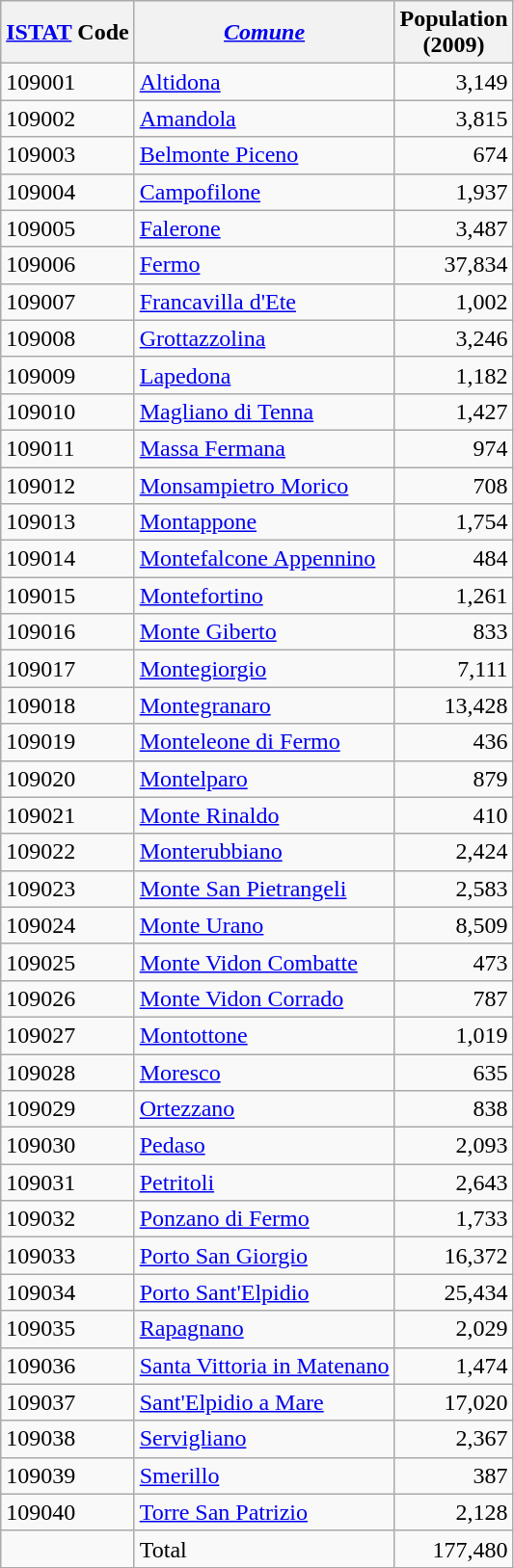<table class="wikitable sortable">
<tr>
<th><a href='#'>ISTAT</a> Code</th>
<th><em><a href='#'>Comune</a></em></th>
<th>Population <br>(2009)</th>
</tr>
<tr>
<td>109001</td>
<td><a href='#'>Altidona</a></td>
<td align="right">3,149</td>
</tr>
<tr>
<td>109002</td>
<td><a href='#'>Amandola</a></td>
<td align="right">3,815</td>
</tr>
<tr>
<td>109003</td>
<td><a href='#'>Belmonte Piceno</a></td>
<td align="right">674</td>
</tr>
<tr>
<td>109004</td>
<td><a href='#'>Campofilone</a></td>
<td align="right">1,937</td>
</tr>
<tr>
<td>109005</td>
<td><a href='#'>Falerone</a></td>
<td align="right">3,487</td>
</tr>
<tr>
<td>109006</td>
<td><a href='#'>Fermo</a></td>
<td align="right">37,834</td>
</tr>
<tr>
<td>109007</td>
<td><a href='#'>Francavilla d'Ete</a></td>
<td align="right">1,002</td>
</tr>
<tr>
<td>109008</td>
<td><a href='#'>Grottazzolina</a></td>
<td align="right">3,246</td>
</tr>
<tr>
<td>109009</td>
<td><a href='#'>Lapedona</a></td>
<td align="right">1,182</td>
</tr>
<tr>
<td>109010</td>
<td><a href='#'>Magliano di Tenna</a></td>
<td align="right">1,427</td>
</tr>
<tr>
<td>109011</td>
<td><a href='#'>Massa Fermana</a></td>
<td align="right">974</td>
</tr>
<tr>
<td>109012</td>
<td><a href='#'>Monsampietro Morico</a></td>
<td align="right">708</td>
</tr>
<tr>
<td>109013</td>
<td><a href='#'>Montappone</a></td>
<td align="right">1,754</td>
</tr>
<tr>
<td>109014</td>
<td><a href='#'>Montefalcone Appennino</a></td>
<td align="right">484</td>
</tr>
<tr>
<td>109015</td>
<td><a href='#'>Montefortino</a></td>
<td align="right">1,261</td>
</tr>
<tr>
<td>109016</td>
<td><a href='#'>Monte Giberto</a></td>
<td align="right">833</td>
</tr>
<tr>
<td>109017</td>
<td><a href='#'>Montegiorgio</a></td>
<td align="right">7,111</td>
</tr>
<tr>
<td>109018</td>
<td><a href='#'>Montegranaro</a></td>
<td align="right">13,428</td>
</tr>
<tr>
<td>109019</td>
<td><a href='#'>Monteleone di Fermo</a></td>
<td align="right">436</td>
</tr>
<tr>
<td>109020</td>
<td><a href='#'>Montelparo</a></td>
<td align="right">879</td>
</tr>
<tr>
<td>109021</td>
<td><a href='#'>Monte Rinaldo</a></td>
<td align="right">410</td>
</tr>
<tr>
<td>109022</td>
<td><a href='#'>Monterubbiano</a></td>
<td align="right">2,424</td>
</tr>
<tr>
<td>109023</td>
<td><a href='#'>Monte San Pietrangeli</a></td>
<td align="right">2,583</td>
</tr>
<tr>
<td>109024</td>
<td><a href='#'>Monte Urano</a></td>
<td align="right">8,509</td>
</tr>
<tr>
<td>109025</td>
<td><a href='#'>Monte Vidon Combatte</a></td>
<td align="right">473</td>
</tr>
<tr>
<td>109026</td>
<td><a href='#'>Monte Vidon Corrado</a></td>
<td align="right">787</td>
</tr>
<tr>
<td>109027</td>
<td><a href='#'>Montottone</a></td>
<td align="right">1,019</td>
</tr>
<tr>
<td>109028</td>
<td><a href='#'>Moresco</a></td>
<td align="right">635</td>
</tr>
<tr>
<td>109029</td>
<td><a href='#'>Ortezzano</a></td>
<td align="right">838</td>
</tr>
<tr>
<td>109030</td>
<td><a href='#'>Pedaso</a></td>
<td align="right">2,093</td>
</tr>
<tr>
<td>109031</td>
<td><a href='#'>Petritoli</a></td>
<td align="right">2,643</td>
</tr>
<tr>
<td>109032</td>
<td><a href='#'>Ponzano di Fermo</a></td>
<td align="right">1,733</td>
</tr>
<tr>
<td>109033</td>
<td><a href='#'>Porto San Giorgio</a></td>
<td align="right">16,372</td>
</tr>
<tr>
<td>109034</td>
<td><a href='#'>Porto Sant'Elpidio</a></td>
<td align="right">25,434</td>
</tr>
<tr>
<td>109035</td>
<td><a href='#'>Rapagnano</a></td>
<td align="right">2,029</td>
</tr>
<tr>
<td>109036</td>
<td><a href='#'>Santa Vittoria in Matenano</a></td>
<td align="right">1,474</td>
</tr>
<tr>
<td>109037</td>
<td><a href='#'>Sant'Elpidio a Mare</a></td>
<td align="right">17,020</td>
</tr>
<tr>
<td>109038</td>
<td><a href='#'>Servigliano</a></td>
<td align="right">2,367</td>
</tr>
<tr>
<td>109039</td>
<td><a href='#'>Smerillo</a></td>
<td align="right">387</td>
</tr>
<tr>
<td>109040</td>
<td><a href='#'>Torre San Patrizio</a></td>
<td align="right">2,128</td>
</tr>
<tr>
<td></td>
<td>Total</td>
<td align="right">177,480</td>
</tr>
<tr>
</tr>
</table>
